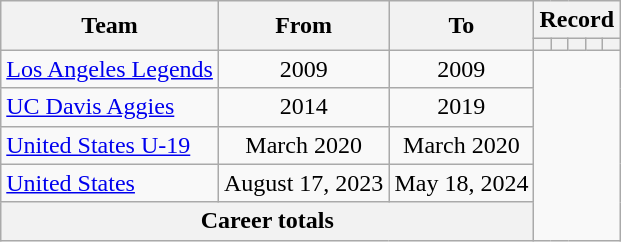<table class="wikitable" style="text-align:center">
<tr>
<th rowspan="2">Team</th>
<th rowspan="2">From</th>
<th rowspan="2">To</th>
<th colspan="5">Record</th>
</tr>
<tr>
<th></th>
<th></th>
<th></th>
<th></th>
<th></th>
</tr>
<tr>
<td style="text-align:left"><a href='#'>Los Angeles Legends</a></td>
<td>2009</td>
<td>2009<br></td>
</tr>
<tr>
<td style="text-align:left"><a href='#'>UC Davis Aggies</a></td>
<td>2014</td>
<td>2019<br></td>
</tr>
<tr>
<td style="text-align:left"><a href='#'>United States U-19</a></td>
<td>March 2020</td>
<td>March 2020<br></td>
</tr>
<tr>
<td style="text-align:left"><a href='#'>United States</a></td>
<td>August 17, 2023</td>
<td>May 18, 2024<br></td>
</tr>
<tr>
<th colspan="3"><strong>Career totals</strong><br></th>
</tr>
</table>
